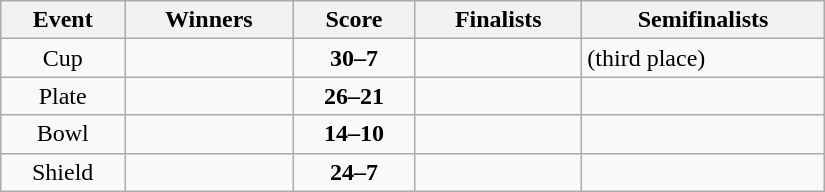<table class="wikitable" width=550 style="text-align: center">
<tr>
<th>Event</th>
<th>Winners</th>
<th>Score</th>
<th>Finalists</th>
<th>Semifinalists</th>
</tr>
<tr>
<td>Cup</td>
<td align=left><strong></strong></td>
<td><strong>30–7</strong></td>
<td align=left></td>
<td align=left> (third place)<br></td>
</tr>
<tr>
<td>Plate</td>
<td align=left><strong></strong></td>
<td><strong>26–21</strong></td>
<td align=left></td>
<td align=left><br></td>
</tr>
<tr>
<td>Bowl</td>
<td align=left><strong></strong></td>
<td><strong>14–10</strong></td>
<td align=left></td>
<td align=left><br></td>
</tr>
<tr>
<td>Shield</td>
<td align=left><strong></strong></td>
<td><strong>24–7</strong></td>
<td align=left></td>
<td align=left><br></td>
</tr>
</table>
